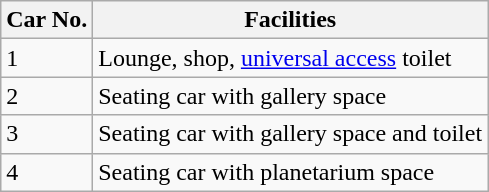<table class="wikitable">
<tr>
<th>Car No.</th>
<th>Facilities</th>
</tr>
<tr>
<td>1</td>
<td>Lounge, shop, <a href='#'>universal access</a> toilet</td>
</tr>
<tr>
<td>2</td>
<td>Seating car with gallery space</td>
</tr>
<tr>
<td>3</td>
<td>Seating car with gallery space and toilet</td>
</tr>
<tr>
<td>4</td>
<td>Seating car with planetarium space</td>
</tr>
</table>
